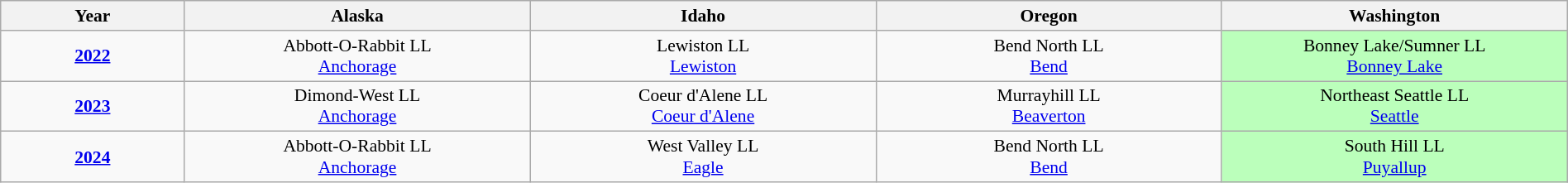<table class="wikitable" width="100%" style="font-size:90%; text-align:center;">
<tr>
<th width="50">Year</th>
<th width="100" align="center"> Alaska</th>
<th width="100" align="center"> Idaho</th>
<th width="100" align="center"> Oregon</th>
<th width="100" align="center"> Washington</th>
</tr>
<tr>
<td><strong><a href='#'>2022</a></strong></td>
<td>Abbott-O-Rabbit LL<br><a href='#'>Anchorage</a></td>
<td>Lewiston LL<br><a href='#'>Lewiston</a></td>
<td>Bend North LL<br><a href='#'>Bend</a></td>
<td style="background:#bfb;">Bonney Lake/Sumner LL<br><a href='#'>Bonney Lake</a></td>
</tr>
<tr>
<td><strong><a href='#'>2023</a></strong></td>
<td>Dimond-West LL<br><a href='#'>Anchorage</a></td>
<td>Coeur d'Alene LL<br><a href='#'>Coeur d'Alene</a></td>
<td>Murrayhill LL<br><a href='#'>Beaverton</a></td>
<td style="background:#bfb;">Northeast Seattle LL<br><a href='#'>Seattle</a></td>
</tr>
<tr>
<td><strong><a href='#'>2024</a></strong></td>
<td>Abbott-O-Rabbit LL<br><a href='#'>Anchorage</a></td>
<td>West Valley LL<br><a href='#'>Eagle</a></td>
<td>Bend North LL<br><a href='#'>Bend</a></td>
<td style="background:#bfb;">South Hill LL<br><a href='#'>Puyallup</a></td>
</tr>
</table>
